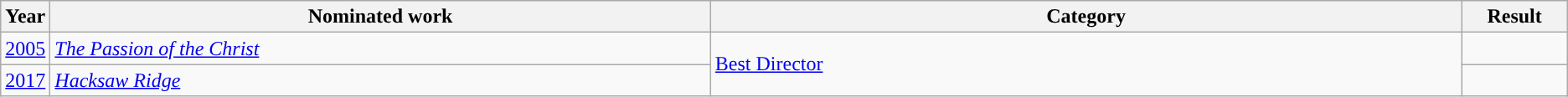<table class="wikitable">
<tr>
<th scope="col" style="width:1em;">Year</th>
<th scope="col" style="width:35em;">Nominated work</th>
<th scope="col" style="width:40em;">Category</th>
<th scope="col" style="width:5em;">Result</th>
</tr>
<tr>
<td><a href='#'>2005</a></td>
<td><em><a href='#'>The Passion of the Christ</a></em></td>
<td rowspan="2"><a href='#'>Best Director</a></td>
<td></td>
</tr>
<tr>
<td><a href='#'>2017</a></td>
<td><em><a href='#'>Hacksaw Ridge</a></em></td>
<td></td>
</tr>
</table>
